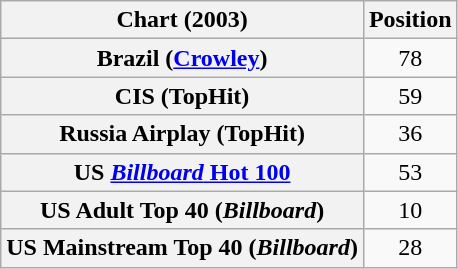<table class="wikitable sortable plainrowheaders" style="text-align:center">
<tr>
<th>Chart (2003)</th>
<th>Position</th>
</tr>
<tr>
<th scope="row">Brazil (<a href='#'>Crowley</a>)</th>
<td>78</td>
</tr>
<tr>
<th scope="row">CIS (TopHit)</th>
<td>59</td>
</tr>
<tr>
<th scope="row">Russia Airplay (TopHit)</th>
<td>36</td>
</tr>
<tr>
<th scope="row">US <a href='#'><em>Billboard</em> Hot 100</a></th>
<td>53</td>
</tr>
<tr>
<th scope="row">US Adult Top 40 (<em>Billboard</em>)</th>
<td>10</td>
</tr>
<tr>
<th scope="row">US Mainstream Top 40 (<em>Billboard</em>)</th>
<td>28</td>
</tr>
</table>
